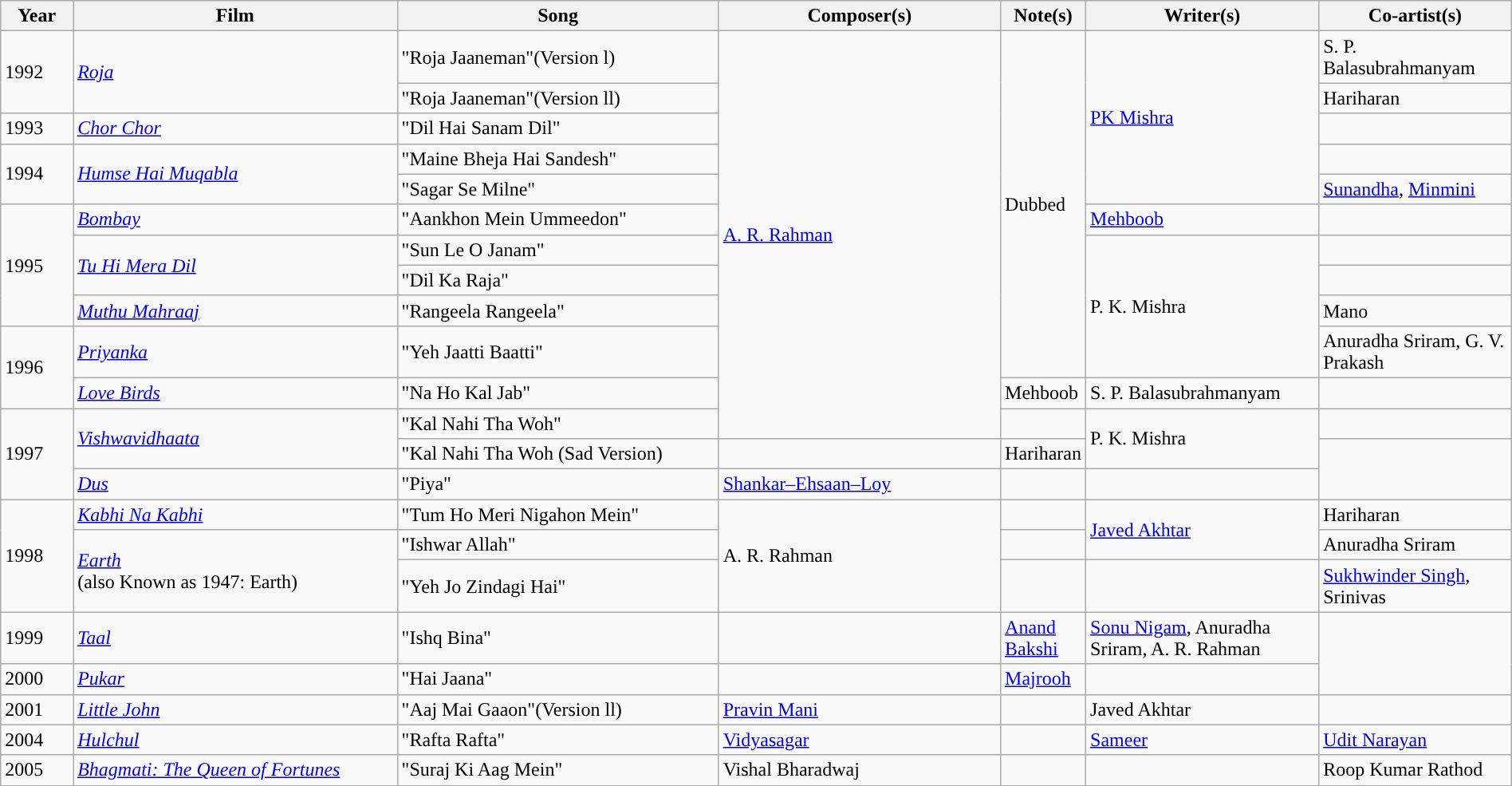<table class="wikitable plainrowheaders" width="100%" textcolor:#000;">
<tr style="background:#b0e0e66;">
<th scope="col" width=5%><strong>Year</strong></th>
<th scope="col" width=23%><strong>Film</strong></th>
<th scope="col" width=23%><strong>Song</strong></th>
<th scope="col" width=20%><strong>Composer(s)</strong></th>
<th>Note(s)</th>
<th scope="col" width=16%><strong>Writer(s)</strong></th>
<th scope="col" width=18%><strong>Co-artist(s)</strong></th>
</tr>
<tr>
<td rowspan="2">1992</td>
<td rowspan="2"><em><a href='#'>Roja</a></em></td>
<td>"Roja Jaaneman"(Version l)</td>
<td rowspan="12"><a href='#'>A. R. Rahman</a></td>
<td rowspan="10">Dubbed</td>
<td rowspan="5"><a href='#'>PK Mishra</a></td>
<td>S. P. Balasubrahmanyam</td>
</tr>
<tr>
<td>"Roja Jaaneman"(Version ll)</td>
<td>Hariharan</td>
</tr>
<tr>
<td>1993</td>
<td><em><a href='#'>Chor Chor</a></em></td>
<td>"Dil Hai Sanam Dil"</td>
<td></td>
</tr>
<tr>
<td rowspan="2">1994</td>
<td rowspan="2"><em><a href='#'>Humse Hai Muqabla</a></em></td>
<td>"Maine Bheja Hai Sandesh"</td>
<td></td>
</tr>
<tr>
<td>"Sagar Se Milne"</td>
<td><a href='#'>Sunandha</a>, <a href='#'>Minmini</a></td>
</tr>
<tr>
<td rowspan="4">1995</td>
<td><em><a href='#'>Bombay</a></em></td>
<td>"Aankhon Mein Ummeedon"</td>
<td><a href='#'>Mehboob</a></td>
<td></td>
</tr>
<tr>
<td rowspan="2"><em><a href='#'>Tu Hi Mera Dil</a></em></td>
<td>"Sun Le O Janam"</td>
<td rowspan="4">P. K. Mishra</td>
<td></td>
</tr>
<tr>
<td>"Dil Ka Raja"</td>
<td></td>
</tr>
<tr>
<td><em><a href='#'>Muthu Mahraaj</a></em></td>
<td>"Rangeela Rangeela"</td>
<td>Mano</td>
</tr>
<tr>
<td rowspan="2">1996</td>
<td><em><a href='#'>Priyanka</a></em></td>
<td>"Yeh Jaatti Baatti"</td>
<td>Anuradha Sriram, G. V. Prakash</td>
</tr>
<tr>
<td><em><a href='#'>Love Birds</a></em></td>
<td>"Na Ho Kal Jab"</td>
<td>Mehboob</td>
<td>S. P. Balasubrahmanyam</td>
</tr>
<tr>
<td rowspan="3">1997</td>
<td rowspan="2"><em><a href='#'>Vishwavidhaata</a></em></td>
<td>"Kal Nahi Tha Woh"</td>
<td></td>
<td rowspan="2">P. K. Mishra</td>
<td></td>
</tr>
<tr>
<td>"Kal Nahi Tha Woh (Sad Version)</td>
<td></td>
<td>Hariharan</td>
</tr>
<tr>
<td><em><a href='#'>Dus</a></em></td>
<td>"Piya"</td>
<td><a href='#'>Shankar–Ehsaan–Loy</a></td>
<td></td>
<td></td>
</tr>
<tr>
<td rowspan="3">1998</td>
<td><em><a href='#'>Kabhi Na Kabhi</a></em></td>
<td>"Tum Ho Meri Nigahon Mein"</td>
<td rowspan="3">A. R. Rahman</td>
<td></td>
<td rowspan="2"><a href='#'>Javed Akhtar</a></td>
<td>Hariharan</td>
</tr>
<tr>
<td rowspan="2"><em><a href='#'>Earth</a></em> <br> (also Known as 1947: Earth)</td>
<td>"Ishwar Allah"</td>
<td></td>
<td>Anuradha Sriram</td>
</tr>
<tr>
<td>"Yeh Jo Zindagi Hai"</td>
<td></td>
<td></td>
<td><a href='#'>Sukhwinder Singh</a>, Srinivas</td>
</tr>
<tr>
<td>1999</td>
<td><em><a href='#'>Taal</a></em></td>
<td>"Ishq Bina"</td>
<td></td>
<td><a href='#'>Anand Bakshi</a></td>
<td><a href='#'>Sonu Nigam</a>, Anuradha Sriram, A. R. Rahman</td>
</tr>
<tr>
<td>2000</td>
<td><em><a href='#'>Pukar</a></em></td>
<td>"Hai Jaana"</td>
<td></td>
<td><a href='#'>Majrooh</a></td>
<td></td>
</tr>
<tr>
<td>2001</td>
<td><em><a href='#'>Little John</a></em></td>
<td>"Aaj Mai Gaaon"(Version ll)</td>
<td><a href='#'>Pravin Mani</a></td>
<td></td>
<td>Javed Akhtar</td>
<td></td>
</tr>
<tr>
<td>2004</td>
<td><em><a href='#'>Hulchul</a></em></td>
<td>"Rafta Rafta"</td>
<td><a href='#'>Vidyasagar</a></td>
<td></td>
<td><a href='#'>Sameer</a></td>
<td><a href='#'>Udit Narayan</a></td>
</tr>
<tr>
<td>2005</td>
<td><em><a href='#'>Bhagmati: The Queen of Fortunes</a></em></td>
<td>"Suraj Ki Aag Mein"</td>
<td>Vishal Bharadwaj</td>
<td></td>
<td></td>
<td>Roop Kumar Rathod</td>
</tr>
</table>
